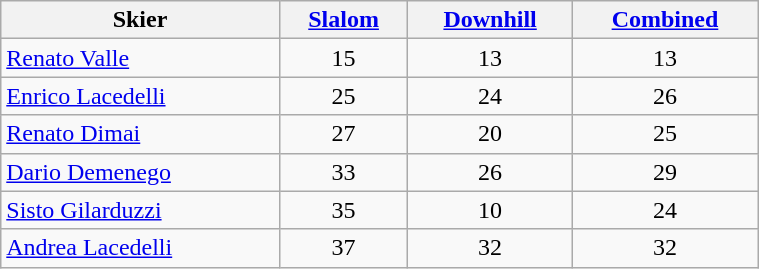<table class="wikitable" width=40% style="font-size:100%; text-align:center;">
<tr>
<th>Skier</th>
<th><a href='#'>Slalom</a></th>
<th><a href='#'>Downhill</a></th>
<th><a href='#'>Combined</a></th>
</tr>
<tr>
<td align=left><a href='#'>Renato Valle</a></td>
<td>15</td>
<td>13</td>
<td>13</td>
</tr>
<tr>
<td align=left><a href='#'>Enrico Lacedelli</a></td>
<td>25</td>
<td>24</td>
<td>26</td>
</tr>
<tr>
<td align=left><a href='#'>Renato Dimai</a></td>
<td>27</td>
<td>20</td>
<td>25</td>
</tr>
<tr>
<td align=left><a href='#'>Dario Demenego</a></td>
<td>33</td>
<td>26</td>
<td>29</td>
</tr>
<tr>
<td align=left><a href='#'>Sisto Gilarduzzi</a></td>
<td>35</td>
<td>10</td>
<td>24</td>
</tr>
<tr>
<td align=left><a href='#'>Andrea Lacedelli</a></td>
<td>37</td>
<td>32</td>
<td>32</td>
</tr>
</table>
